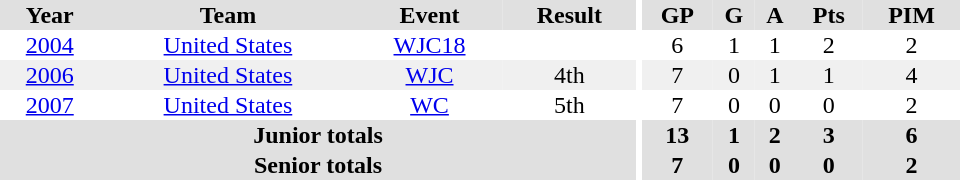<table border="0" cellpadding="1" cellspacing="0" ID="Table3" style="text-align:center; width:40em">
<tr ALIGN="center" bgcolor="#e0e0e0">
<th>Year</th>
<th>Team</th>
<th>Event</th>
<th>Result</th>
<th rowspan="99" bgcolor="#ffffff"></th>
<th>GP</th>
<th>G</th>
<th>A</th>
<th>Pts</th>
<th>PIM</th>
</tr>
<tr>
<td><a href='#'>2004</a></td>
<td><a href='#'>United States</a></td>
<td><a href='#'>WJC18</a></td>
<td></td>
<td>6</td>
<td>1</td>
<td>1</td>
<td>2</td>
<td>2</td>
</tr>
<tr bgcolor="#f0f0f0">
<td><a href='#'>2006</a></td>
<td><a href='#'>United States</a></td>
<td><a href='#'>WJC</a></td>
<td>4th</td>
<td>7</td>
<td>0</td>
<td>1</td>
<td>1</td>
<td>4</td>
</tr>
<tr>
<td><a href='#'>2007</a></td>
<td><a href='#'>United States</a></td>
<td><a href='#'>WC</a></td>
<td>5th</td>
<td>7</td>
<td>0</td>
<td>0</td>
<td>0</td>
<td>2</td>
</tr>
<tr bgcolor="#e0e0e0">
<th colspan="4">Junior totals</th>
<th>13</th>
<th>1</th>
<th>2</th>
<th>3</th>
<th>6</th>
</tr>
<tr bgcolor="#e0e0e0">
<th colspan="4">Senior totals</th>
<th>7</th>
<th>0</th>
<th>0</th>
<th>0</th>
<th>2</th>
</tr>
</table>
